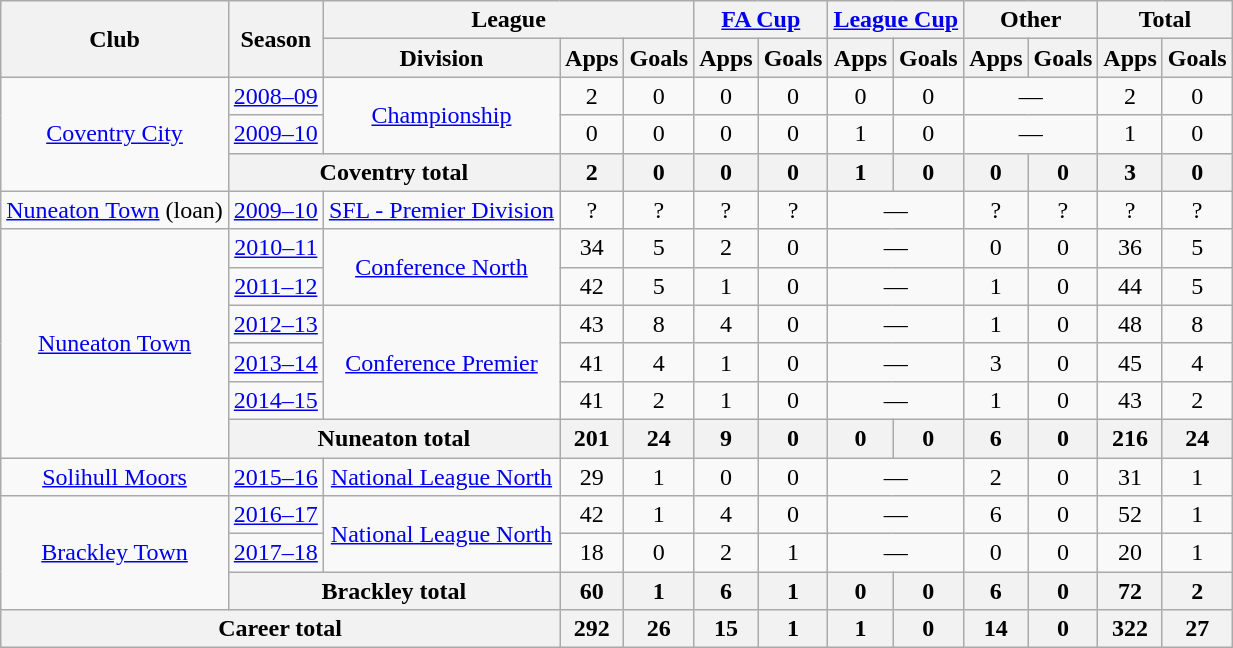<table class=wikitable style="text-align: center">
<tr>
<th rowspan=2>Club</th>
<th rowspan=2>Season</th>
<th colspan=3>League</th>
<th colspan=2><a href='#'>FA Cup</a></th>
<th colspan=2><a href='#'>League Cup</a></th>
<th colspan=2>Other</th>
<th colspan=2>Total</th>
</tr>
<tr>
<th>Division</th>
<th>Apps</th>
<th>Goals</th>
<th>Apps</th>
<th>Goals</th>
<th>Apps</th>
<th>Goals</th>
<th>Apps</th>
<th>Goals</th>
<th>Apps</th>
<th>Goals</th>
</tr>
<tr>
<td rowspan="3"><a href='#'>Coventry City</a></td>
<td><a href='#'>2008–09</a></td>
<td rowspan="2"><a href='#'>Championship</a></td>
<td>2</td>
<td>0</td>
<td>0</td>
<td>0</td>
<td>0</td>
<td>0</td>
<td colspan="2">—</td>
<td>2</td>
<td>0</td>
</tr>
<tr>
<td><a href='#'>2009–10</a></td>
<td>0</td>
<td>0</td>
<td>0</td>
<td>0</td>
<td>1</td>
<td>0</td>
<td colspan="2">—</td>
<td>1</td>
<td>0</td>
</tr>
<tr>
<th colspan="2">Coventry total</th>
<th>2</th>
<th>0</th>
<th>0</th>
<th>0</th>
<th>1</th>
<th>0</th>
<th>0</th>
<th>0</th>
<th>3</th>
<th>0</th>
</tr>
<tr>
<td><a href='#'>Nuneaton Town</a> (loan)</td>
<td><a href='#'>2009–10</a></td>
<td><a href='#'>SFL - Premier Division</a></td>
<td>?</td>
<td>?</td>
<td>?</td>
<td>?</td>
<td colspan="2">—</td>
<td>?</td>
<td>?</td>
<td>?</td>
<td>?</td>
</tr>
<tr>
<td rowspan="6"><a href='#'>Nuneaton Town</a></td>
<td><a href='#'>2010–11</a></td>
<td rowspan="2"><a href='#'>Conference North</a></td>
<td>34</td>
<td>5</td>
<td>2</td>
<td>0</td>
<td colspan="2">—</td>
<td>0</td>
<td>0</td>
<td>36</td>
<td>5</td>
</tr>
<tr>
<td><a href='#'>2011–12</a></td>
<td>42</td>
<td>5</td>
<td>1</td>
<td>0</td>
<td colspan="2">—</td>
<td>1</td>
<td>0</td>
<td>44</td>
<td>5</td>
</tr>
<tr>
<td><a href='#'>2012–13</a></td>
<td rowspan="3"><a href='#'>Conference Premier</a></td>
<td>43</td>
<td>8</td>
<td>4</td>
<td>0</td>
<td colspan="2">—</td>
<td>1</td>
<td>0</td>
<td>48</td>
<td>8</td>
</tr>
<tr>
<td><a href='#'>2013–14</a></td>
<td>41</td>
<td>4</td>
<td>1</td>
<td>0</td>
<td colspan="2">—</td>
<td>3</td>
<td>0</td>
<td>45</td>
<td>4</td>
</tr>
<tr>
<td><a href='#'>2014–15</a></td>
<td>41</td>
<td>2</td>
<td>1</td>
<td>0</td>
<td colspan="2">—</td>
<td>1</td>
<td>0</td>
<td>43</td>
<td>2</td>
</tr>
<tr>
<th colspan="2">Nuneaton total</th>
<th>201</th>
<th>24</th>
<th>9</th>
<th>0</th>
<th>0</th>
<th>0</th>
<th>6</th>
<th>0</th>
<th>216</th>
<th>24</th>
</tr>
<tr>
<td><a href='#'>Solihull Moors</a></td>
<td><a href='#'>2015–16</a></td>
<td><a href='#'>National League North</a></td>
<td>29</td>
<td>1</td>
<td>0</td>
<td>0</td>
<td colspan="2">—</td>
<td>2</td>
<td>0</td>
<td>31</td>
<td>1</td>
</tr>
<tr>
<td rowspan="3"><a href='#'>Brackley Town</a></td>
<td><a href='#'>2016–17</a></td>
<td rowspan="2"><a href='#'>National League North</a></td>
<td>42</td>
<td>1</td>
<td>4</td>
<td>0</td>
<td colspan="2">—</td>
<td>6</td>
<td>0</td>
<td>52</td>
<td>1</td>
</tr>
<tr>
<td><a href='#'>2017–18</a></td>
<td>18</td>
<td>0</td>
<td>2</td>
<td>1</td>
<td colspan="2">—</td>
<td>0</td>
<td>0</td>
<td>20</td>
<td>1</td>
</tr>
<tr>
<th colspan="2">Brackley total</th>
<th>60</th>
<th>1</th>
<th>6</th>
<th>1</th>
<th>0</th>
<th>0</th>
<th>6</th>
<th>0</th>
<th>72</th>
<th>2</th>
</tr>
<tr>
<th colspan="3">Career total</th>
<th>292</th>
<th>26</th>
<th>15</th>
<th>1</th>
<th>1</th>
<th>0</th>
<th>14</th>
<th>0</th>
<th>322</th>
<th>27</th>
</tr>
</table>
